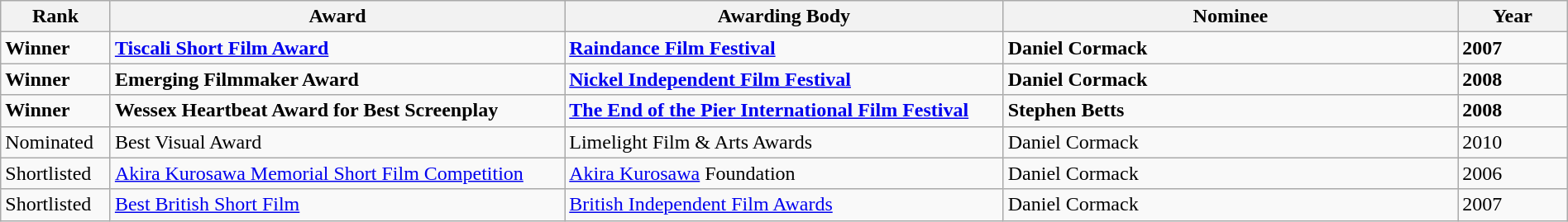<table class="sortable wikitable" width="100%">
<tr>
<th width=7%>Rank</th>
<th width=29%>Award</th>
<th width=28%>Awarding Body</th>
<th width=29%>Nominee</th>
<th width=7%>Year</th>
</tr>
<tr>
<td><strong>Winner</strong></td>
<td><strong><a href='#'>Tiscali Short Film Award</a></strong></td>
<td><strong><a href='#'>Raindance Film Festival</a></strong></td>
<td><strong>Daniel Cormack</strong></td>
<td><strong>2007</strong></td>
</tr>
<tr>
<td><strong>Winner</strong></td>
<td><strong>Emerging Filmmaker Award</strong></td>
<td><strong><a href='#'>Nickel Independent Film Festival</a></strong></td>
<td><strong>Daniel Cormack</strong></td>
<td><strong>2008</strong></td>
</tr>
<tr>
<td><strong>Winner</strong></td>
<td><strong>Wessex Heartbeat Award for Best Screenplay</strong></td>
<td><strong><a href='#'>The End of the Pier International Film Festival</a></strong></td>
<td><strong>Stephen Betts</strong></td>
<td><strong>2008</strong></td>
</tr>
<tr>
<td>Nominated</td>
<td>Best Visual Award</td>
<td>Limelight Film & Arts Awards</td>
<td>Daniel Cormack</td>
<td>2010</td>
</tr>
<tr>
<td>Shortlisted</td>
<td><a href='#'>Akira Kurosawa Memorial Short Film Competition</a></td>
<td><a href='#'>Akira Kurosawa</a> Foundation</td>
<td>Daniel Cormack</td>
<td>2006</td>
</tr>
<tr>
<td>Shortlisted</td>
<td><a href='#'>Best British Short Film</a></td>
<td><a href='#'>British Independent Film Awards</a></td>
<td>Daniel Cormack</td>
<td>2007</td>
</tr>
</table>
